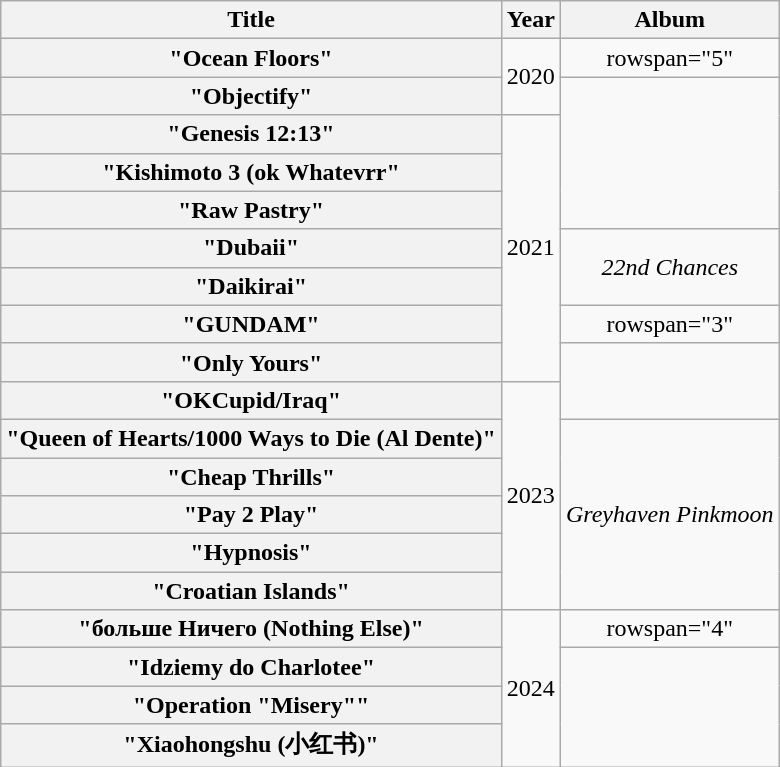<table class="wikitable plainrowheaders" style="text-align:center;">
<tr>
<th - scope="col">Title</th>
<th scope="col">Year</th>
<th scope="col">Album</th>
</tr>
<tr>
<th scope="row">"Ocean Floors"</th>
<td rowspan="2">2020</td>
<td>rowspan="5" </td>
</tr>
<tr>
<th scope="row">"Objectify"</th>
</tr>
<tr>
<th scope="row">"Genesis 12:13"</th>
<td rowspan="7">2021</td>
</tr>
<tr>
<th scope="row">"Kishimoto 3 (ok Whatevrr"</th>
</tr>
<tr>
<th scope="row">"Raw Pastry"</th>
</tr>
<tr>
<th scope="row">"Dubaii"</th>
<td rowspan="2"><em>22nd Chances</em></td>
</tr>
<tr>
<th scope="row">"Daikirai"</th>
</tr>
<tr>
<th scope="row">"GUNDAM"</th>
<td>rowspan="3" </td>
</tr>
<tr>
<th scope="row">"Only Yours"</th>
</tr>
<tr>
<th scope="row">"OKCupid/Iraq"</th>
<td rowspan="6">2023</td>
</tr>
<tr>
<th scope="row">"Queen of Hearts/1000 Ways to Die (Al Dente)"</th>
<td rowspan="5"><em>Greyhaven Pinkmoon</em></td>
</tr>
<tr>
<th scope="row">"Cheap Thrills"</th>
</tr>
<tr>
<th scope="row">"Pay 2 Play"</th>
</tr>
<tr>
<th scope="row">"Hypnosis"</th>
</tr>
<tr>
<th scope="row">"Croatian Islands"</th>
</tr>
<tr>
<th scope="row">"больше Ничего (Nothing Else)"</th>
<td rowspan="4">2024</td>
<td>rowspan="4" </td>
</tr>
<tr>
<th scope="row">"Idziemy do Charlotee"</th>
</tr>
<tr>
<th scope="row">"Operation "Misery""</th>
</tr>
<tr>
<th scope="row">"Xiaohongshu (小红书)"</th>
</tr>
</table>
